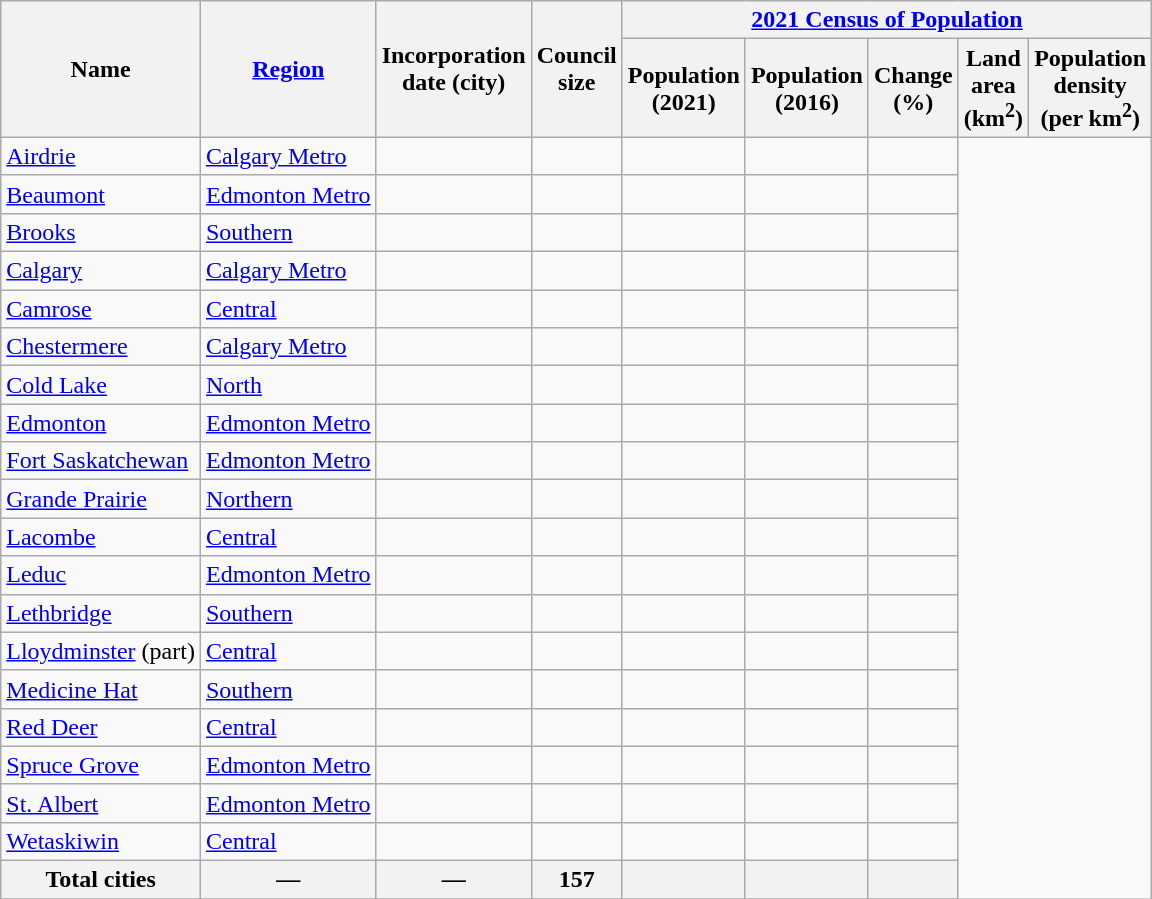<table class="wikitable sortable">
<tr>
<th scope="col" rowspan=2>Name</th>
<th scope="col" rowspan=2><a href='#'>Region</a></th>
<th scope="col" rowspan=2>Incorporation<br>date (city)</th>
<th scope=“col” rowspan=2>Council<br>size</th>
<th scope=“col” colspan=5><a href='#'>2021 Census of Population</a></th>
</tr>
<tr>
<th scope=“col”>Population<br>(2021)</th>
<th scope=“col”>Population<br>(2016)</th>
<th scope=“col”>Change<br>(%)</th>
<th scope=“col”>Land<br>area<br>(km<sup>2</sup>)</th>
<th scope=“col” data-sort-type=“number”>Population<br>density<br>(per km<sup>2</sup>)</th>
</tr>
<tr>
<td scope=“row”><a href='#'>Airdrie</a></td>
<td><a href='#'>Calgary Metro</a></td>
<td align=center></td>
<td align=center></td>
<td></td>
<td align=right></td>
<td align=right></td>
</tr>
<tr>
<td scope=“row”><a href='#'>Beaumont</a></td>
<td><a href='#'>Edmonton Metro</a></td>
<td align=center></td>
<td align=center></td>
<td></td>
<td align=right></td>
<td align=right></td>
</tr>
<tr>
<td scope=“row”><a href='#'>Brooks</a></td>
<td><a href='#'>Southern</a></td>
<td align=center></td>
<td align=center></td>
<td></td>
<td align=right></td>
<td align=right></td>
</tr>
<tr>
<td scope=“row”><a href='#'>Calgary</a></td>
<td><a href='#'>Calgary Metro</a></td>
<td align=center></td>
<td align=center></td>
<td></td>
<td align=right></td>
<td align=right></td>
</tr>
<tr>
<td scope=“row”><a href='#'>Camrose</a></td>
<td><a href='#'>Central</a></td>
<td align=center></td>
<td align=center></td>
<td></td>
<td align=right></td>
<td align=right></td>
</tr>
<tr>
<td scope=“row”><a href='#'>Chestermere</a></td>
<td><a href='#'>Calgary Metro</a></td>
<td align=center></td>
<td align=center></td>
<td></td>
<td align=right></td>
<td align=right></td>
</tr>
<tr>
<td scope=“row”><a href='#'>Cold Lake</a></td>
<td><a href='#'>North</a></td>
<td align=center></td>
<td align=center></td>
<td></td>
<td align=right></td>
<td align=right></td>
</tr>
<tr>
<td scope=“row”><a href='#'>Edmonton</a></td>
<td><a href='#'>Edmonton Metro</a></td>
<td align=center></td>
<td align=center></td>
<td></td>
<td align=right></td>
<td align=right></td>
</tr>
<tr>
<td scope=“row”><a href='#'>Fort Saskatchewan</a></td>
<td><a href='#'>Edmonton Metro</a></td>
<td align=center></td>
<td align=center></td>
<td></td>
<td align=right></td>
<td align=right></td>
</tr>
<tr>
<td scope=“row”><a href='#'>Grande Prairie</a></td>
<td><a href='#'>Northern</a></td>
<td align=center></td>
<td align=center></td>
<td></td>
<td align=right></td>
<td align=right></td>
</tr>
<tr>
<td scope=“row”><a href='#'>Lacombe</a></td>
<td><a href='#'>Central</a></td>
<td align=center></td>
<td align=center></td>
<td></td>
<td align=right></td>
<td align=right></td>
</tr>
<tr>
<td scope=“row”><a href='#'>Leduc</a></td>
<td><a href='#'>Edmonton Metro</a></td>
<td align=center></td>
<td align=center></td>
<td></td>
<td align=right></td>
<td align=right></td>
</tr>
<tr>
<td scope=“row”><a href='#'>Lethbridge</a></td>
<td><a href='#'>Southern</a></td>
<td align=center></td>
<td align=center></td>
<td></td>
<td align=right></td>
<td align=right></td>
</tr>
<tr>
<td scope=“row”><a href='#'>Lloydminster</a> (part)</td>
<td><a href='#'>Central</a></td>
<td align=center></td>
<td align=center></td>
<td></td>
<td align=right></td>
<td align=right></td>
</tr>
<tr>
<td scope=“row”><a href='#'>Medicine Hat</a></td>
<td><a href='#'>Southern</a></td>
<td align=center></td>
<td align=center></td>
<td></td>
<td align=right></td>
<td align=right></td>
</tr>
<tr>
<td scope=“row”><a href='#'>Red Deer</a></td>
<td><a href='#'>Central</a></td>
<td align=center></td>
<td align=center></td>
<td></td>
<td align=right></td>
<td align=right></td>
</tr>
<tr>
<td scope=“row”><a href='#'>Spruce Grove</a></td>
<td><a href='#'>Edmonton Metro</a></td>
<td align=center></td>
<td align=center></td>
<td></td>
<td align=right></td>
<td align=right></td>
</tr>
<tr>
<td scope=“row”><a href='#'>St. Albert</a></td>
<td><a href='#'>Edmonton Metro</a></td>
<td align=center></td>
<td align=center></td>
<td></td>
<td align=right></td>
<td align=right></td>
</tr>
<tr>
<td scope=“row”><a href='#'>Wetaskiwin</a></td>
<td><a href='#'>Central</a></td>
<td align=center></td>
<td align=center></td>
<td></td>
<td align=right></td>
<td align=right></td>
</tr>
<tr class="sortbottom" align="center" style="background: #f2f2f2;">
<td><strong>Total cities</strong></td>
<td align=center><strong>—</strong></td>
<td align=center><strong>—</strong></td>
<td align=center><strong>157</strong></td>
<td></td>
<td align=right><strong></strong></td>
<td align=right><strong></strong></td>
</tr>
<tr>
</tr>
</table>
